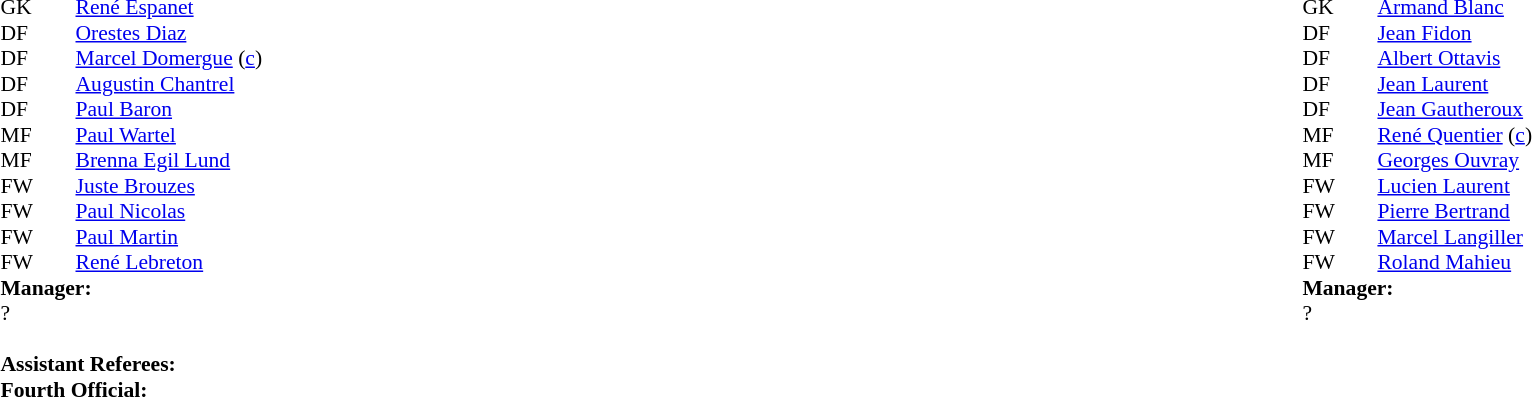<table width=100%>
<tr>
<td valign="top" width="50%"><br><table style=font-size:90% cellspacing=0 cellpadding=0>
<tr>
<td colspan="4"></td>
</tr>
<tr>
<th width=25></th>
<th width=25></th>
</tr>
<tr>
<td>GK</td>
<td><strong></strong></td>
<td> <a href='#'>René Espanet</a></td>
</tr>
<tr>
<td>DF</td>
<td><strong></strong></td>
<td> <a href='#'>Orestes Diaz</a></td>
</tr>
<tr>
<td>DF</td>
<td><strong></strong></td>
<td> <a href='#'>Marcel Domergue</a> (<a href='#'>c</a>)</td>
</tr>
<tr>
<td>DF</td>
<td><strong></strong></td>
<td> <a href='#'>Augustin Chantrel</a></td>
</tr>
<tr>
<td>DF</td>
<td><strong></strong></td>
<td> <a href='#'>Paul Baron</a></td>
</tr>
<tr>
<td>MF</td>
<td><strong></strong></td>
<td> <a href='#'>Paul Wartel</a></td>
</tr>
<tr>
<td>MF</td>
<td><strong></strong></td>
<td> <a href='#'>Brenna Egil Lund</a></td>
</tr>
<tr>
<td>FW</td>
<td><strong></strong></td>
<td> <a href='#'>Juste Brouzes</a></td>
</tr>
<tr>
<td>FW</td>
<td><strong></strong></td>
<td> <a href='#'>Paul Nicolas</a></td>
</tr>
<tr>
<td>FW</td>
<td><strong></strong></td>
<td> <a href='#'>Paul Martin</a></td>
</tr>
<tr>
<td>FW</td>
<td><strong></strong></td>
<td> <a href='#'>René Lebreton</a></td>
</tr>
<tr>
<td colspan=3><strong>Manager:</strong></td>
</tr>
<tr>
<td colspan=4>?<br><br><strong>Assistant Referees:</strong><br>
<strong>Fourth Official:</strong><br></td>
</tr>
</table>
</td>
<td valign="top" width="50%"><br><table style="font-size: 90%" cellspacing="0" cellpadding="0" align=center>
<tr>
<td colspan="4"></td>
</tr>
<tr>
<th width=25></th>
<th width=25></th>
</tr>
<tr>
<td>GK</td>
<td><strong></strong></td>
<td> <a href='#'>Armand Blanc</a></td>
</tr>
<tr>
<td>DF</td>
<td><strong></strong></td>
<td> <a href='#'>Jean Fidon</a></td>
</tr>
<tr>
<td>DF</td>
<td><strong></strong></td>
<td> <a href='#'>Albert Ottavis</a></td>
</tr>
<tr>
<td>DF</td>
<td><strong></strong></td>
<td> <a href='#'>Jean Laurent</a></td>
</tr>
<tr>
<td>DF</td>
<td><strong></strong></td>
<td> <a href='#'>Jean Gautheroux</a></td>
</tr>
<tr>
<td>MF</td>
<td><strong></strong></td>
<td> <a href='#'>René Quentier</a> (<a href='#'>c</a>)</td>
</tr>
<tr>
<td>MF</td>
<td><strong></strong></td>
<td> <a href='#'>Georges Ouvray</a></td>
</tr>
<tr>
<td>FW</td>
<td><strong></strong></td>
<td> <a href='#'>Lucien Laurent</a></td>
</tr>
<tr>
<td>FW</td>
<td><strong></strong></td>
<td> <a href='#'>Pierre Bertrand</a></td>
</tr>
<tr>
<td>FW</td>
<td><strong></strong></td>
<td> <a href='#'>Marcel Langiller</a></td>
</tr>
<tr>
<td>FW</td>
<td><strong></strong></td>
<td> <a href='#'>Roland Mahieu</a></td>
</tr>
<tr>
<td colspan=3><strong>Manager:</strong></td>
</tr>
<tr>
<td colspan=4>?</td>
</tr>
</table>
</td>
</tr>
</table>
